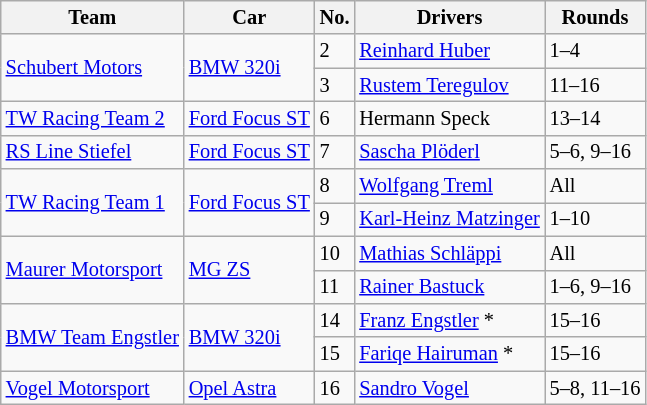<table class="wikitable" style="font-size: 85%;">
<tr>
<th>Team</th>
<th>Car</th>
<th>No.</th>
<th>Drivers</th>
<th>Rounds</th>
</tr>
<tr>
<td rowspan=2> <a href='#'>Schubert Motors</a></td>
<td rowspan=2><a href='#'>BMW 320i</a></td>
<td>2</td>
<td> <a href='#'>Reinhard Huber</a></td>
<td>1–4</td>
</tr>
<tr>
<td>3</td>
<td> <a href='#'>Rustem Teregulov</a></td>
<td>11–16</td>
</tr>
<tr>
<td> <a href='#'>TW Racing Team 2</a></td>
<td><a href='#'>Ford Focus ST</a></td>
<td>6</td>
<td> Hermann Speck</td>
<td>13–14</td>
</tr>
<tr>
<td> <a href='#'>RS Line Stiefel</a></td>
<td><a href='#'>Ford Focus ST</a></td>
<td>7</td>
<td> <a href='#'>Sascha Plöderl</a></td>
<td>5–6, 9–16</td>
</tr>
<tr>
<td rowspan=2> <a href='#'>TW Racing Team 1</a></td>
<td rowspan=2><a href='#'>Ford Focus ST</a></td>
<td>8</td>
<td> <a href='#'>Wolfgang Treml</a></td>
<td>All</td>
</tr>
<tr>
<td>9</td>
<td> <a href='#'>Karl-Heinz Matzinger</a></td>
<td>1–10</td>
</tr>
<tr>
<td rowspan=2> <a href='#'>Maurer Motorsport</a></td>
<td rowspan=2><a href='#'>MG ZS</a></td>
<td>10</td>
<td> <a href='#'>Mathias Schläppi</a></td>
<td>All</td>
</tr>
<tr>
<td>11</td>
<td> <a href='#'>Rainer Bastuck</a></td>
<td>1–6, 9–16</td>
</tr>
<tr>
<td rowspan=2> <a href='#'>BMW Team Engstler</a></td>
<td rowspan=2><a href='#'>BMW 320i</a></td>
<td>14</td>
<td> <a href='#'>Franz Engstler</a> *</td>
<td>15–16</td>
</tr>
<tr>
<td>15</td>
<td> <a href='#'>Fariqe Hairuman</a> *</td>
<td>15–16</td>
</tr>
<tr>
<td> <a href='#'>Vogel Motorsport</a></td>
<td><a href='#'>Opel Astra</a></td>
<td>16</td>
<td> <a href='#'>Sandro Vogel</a></td>
<td>5–8, 11–16</td>
</tr>
</table>
